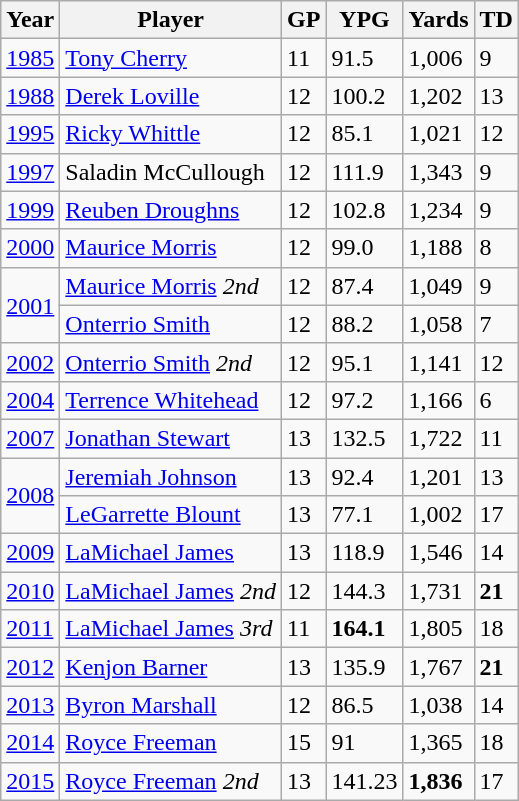<table class="wikitable">
<tr>
<th>Year</th>
<th>Player</th>
<th>GP</th>
<th>YPG</th>
<th>Yards</th>
<th>TD</th>
</tr>
<tr>
<td><a href='#'>1985</a></td>
<td><a href='#'>Tony Cherry</a></td>
<td>11</td>
<td>91.5</td>
<td>1,006</td>
<td>9</td>
</tr>
<tr>
<td><a href='#'>1988</a></td>
<td><a href='#'>Derek Loville</a></td>
<td>12</td>
<td>100.2</td>
<td>1,202</td>
<td>13</td>
</tr>
<tr>
<td><a href='#'>1995</a></td>
<td><a href='#'>Ricky Whittle</a></td>
<td>12</td>
<td>85.1</td>
<td>1,021</td>
<td>12</td>
</tr>
<tr>
<td><a href='#'>1997</a></td>
<td>Saladin McCullough</td>
<td>12</td>
<td>111.9</td>
<td>1,343</td>
<td>9</td>
</tr>
<tr>
<td><a href='#'>1999</a></td>
<td><a href='#'>Reuben Droughns</a></td>
<td>12</td>
<td>102.8</td>
<td>1,234</td>
<td>9</td>
</tr>
<tr>
<td><a href='#'>2000</a></td>
<td><a href='#'>Maurice Morris</a></td>
<td>12</td>
<td>99.0</td>
<td>1,188</td>
<td>8</td>
</tr>
<tr>
<td rowspan=2><a href='#'>2001</a></td>
<td><a href='#'>Maurice Morris</a> <em>2nd</em></td>
<td>12</td>
<td>87.4</td>
<td>1,049</td>
<td>9</td>
</tr>
<tr>
<td><a href='#'>Onterrio Smith</a></td>
<td>12</td>
<td>88.2</td>
<td>1,058</td>
<td>7</td>
</tr>
<tr>
<td><a href='#'>2002</a></td>
<td><a href='#'>Onterrio Smith</a> <em>2nd</em></td>
<td>12</td>
<td>95.1</td>
<td>1,141</td>
<td>12</td>
</tr>
<tr>
<td><a href='#'>2004</a></td>
<td><a href='#'>Terrence Whitehead</a></td>
<td>12</td>
<td>97.2</td>
<td>1,166</td>
<td>6</td>
</tr>
<tr>
<td><a href='#'>2007</a></td>
<td><a href='#'>Jonathan Stewart</a></td>
<td>13</td>
<td>132.5</td>
<td>1,722</td>
<td>11</td>
</tr>
<tr>
<td rowspan=2><a href='#'>2008</a></td>
<td><a href='#'>Jeremiah Johnson</a></td>
<td>13</td>
<td>92.4</td>
<td>1,201</td>
<td>13</td>
</tr>
<tr>
<td><a href='#'>LeGarrette Blount</a></td>
<td>13</td>
<td>77.1</td>
<td>1,002</td>
<td>17</td>
</tr>
<tr>
<td><a href='#'>2009</a></td>
<td><a href='#'>LaMichael James</a></td>
<td>13</td>
<td>118.9</td>
<td>1,546</td>
<td>14</td>
</tr>
<tr>
<td><a href='#'>2010</a></td>
<td><a href='#'>LaMichael James</a> <em>2nd</em></td>
<td>12</td>
<td>144.3</td>
<td>1,731</td>
<td><strong>21</strong></td>
</tr>
<tr>
<td><a href='#'>2011</a></td>
<td><a href='#'>LaMichael James</a> <em>3rd</em></td>
<td>11</td>
<td><strong>164.1</strong></td>
<td>1,805</td>
<td>18</td>
</tr>
<tr>
<td><a href='#'>2012</a></td>
<td><a href='#'>Kenjon Barner</a></td>
<td>13</td>
<td>135.9</td>
<td>1,767</td>
<td><strong>21</strong></td>
</tr>
<tr>
<td><a href='#'>2013</a></td>
<td><a href='#'>Byron Marshall</a></td>
<td>12</td>
<td>86.5</td>
<td>1,038</td>
<td>14</td>
</tr>
<tr>
<td><a href='#'>2014</a></td>
<td><a href='#'>Royce Freeman</a></td>
<td>15</td>
<td>91</td>
<td>1,365</td>
<td>18</td>
</tr>
<tr>
<td><a href='#'>2015</a></td>
<td><a href='#'>Royce Freeman</a> <em>2nd</em></td>
<td>13</td>
<td>141.23</td>
<td><strong>1,836</strong></td>
<td>17</td>
</tr>
</table>
